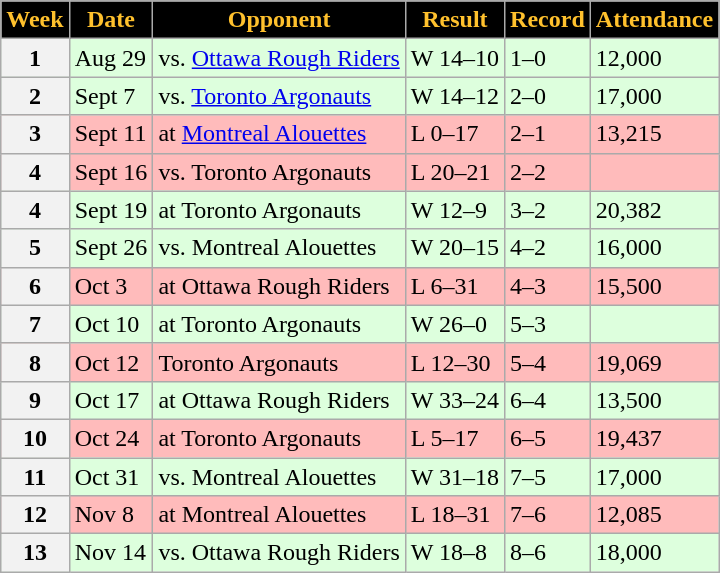<table class="wikitable sortable">
<tr>
<th style="background:black;color:#FFC12D;">Week</th>
<th style="background:black;color:#FFC12D;">Date</th>
<th style="background:black;color:#FFC12D;">Opponent</th>
<th style="background:black;color:#FFC12D;">Result</th>
<th style="background:black;color:#FFC12D;">Record</th>
<th style="background:black;color:#FFC12D;">Attendance</th>
</tr>
<tr style="background:#ddffdd">
<th>1</th>
<td>Aug 29</td>
<td>vs. <a href='#'>Ottawa Rough Riders</a></td>
<td>W 14–10</td>
<td>1–0</td>
<td>12,000</td>
</tr>
<tr style="background:#ddffdd">
<th>2</th>
<td>Sept 7</td>
<td>vs. <a href='#'>Toronto Argonauts</a></td>
<td>W 14–12</td>
<td>2–0</td>
<td>17,000</td>
</tr>
<tr style="background:#ffbbbb">
<th>3</th>
<td>Sept 11</td>
<td>at <a href='#'>Montreal Alouettes</a></td>
<td>L 0–17</td>
<td>2–1</td>
<td>13,215</td>
</tr>
<tr style="background:#ffbbbb">
<th>4</th>
<td>Sept 16</td>
<td>vs. Toronto Argonauts</td>
<td>L 20–21</td>
<td>2–2</td>
<td></td>
</tr>
<tr style="background:#ddffdd">
<th>4</th>
<td>Sept 19</td>
<td>at Toronto Argonauts</td>
<td>W 12–9</td>
<td>3–2</td>
<td>20,382</td>
</tr>
<tr style="background:#ddffdd">
<th>5</th>
<td>Sept 26</td>
<td>vs. Montreal Alouettes</td>
<td>W 20–15</td>
<td>4–2</td>
<td>16,000</td>
</tr>
<tr style="background:#ffbbbb">
<th>6</th>
<td>Oct 3</td>
<td>at Ottawa Rough Riders</td>
<td>L 6–31</td>
<td>4–3</td>
<td>15,500</td>
</tr>
<tr style="background:#ddffdd">
<th>7</th>
<td>Oct 10</td>
<td>at Toronto Argonauts</td>
<td>W 26–0</td>
<td>5–3</td>
<td></td>
</tr>
<tr style="background:#ffbbbb">
<th>8</th>
<td>Oct 12</td>
<td>Toronto Argonauts</td>
<td>L 12–30</td>
<td>5–4</td>
<td>19,069</td>
</tr>
<tr style="background:#ddffdd">
<th>9</th>
<td>Oct 17</td>
<td>at Ottawa Rough Riders</td>
<td>W 33–24</td>
<td>6–4</td>
<td>13,500</td>
</tr>
<tr style="background:#ffbbbb">
<th>10</th>
<td>Oct 24</td>
<td>at Toronto Argonauts</td>
<td>L 5–17</td>
<td>6–5</td>
<td>19,437</td>
</tr>
<tr style="background:#ddffdd">
<th>11</th>
<td>Oct 31</td>
<td>vs. Montreal Alouettes</td>
<td>W 31–18</td>
<td>7–5</td>
<td>17,000</td>
</tr>
<tr style="background:#ffbbbb">
<th>12</th>
<td>Nov 8</td>
<td>at Montreal Alouettes</td>
<td>L 18–31</td>
<td>7–6</td>
<td>12,085</td>
</tr>
<tr style="background:#ddffdd">
<th>13</th>
<td>Nov 14</td>
<td>vs. Ottawa Rough Riders</td>
<td>W 18–8</td>
<td>8–6</td>
<td>18,000</td>
</tr>
</table>
